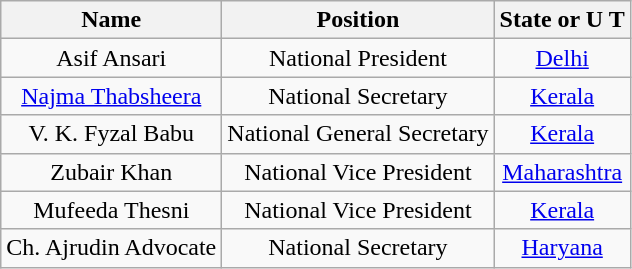<table class="wikitable" style="text-align:center">
<tr>
<th scope="col">Name</th>
<th scope="col">Position</th>
<th scope="col">State or U T</th>
</tr>
<tr>
<td>Asif Ansari</td>
<td>National President</td>
<td><a href='#'>Delhi</a></td>
</tr>
<tr>
<td><a href='#'>Najma Thabsheera</a></td>
<td>National Secretary</td>
<td><a href='#'>Kerala</a></td>
</tr>
<tr>
<td>V. K. Fyzal Babu</td>
<td>National General Secretary</td>
<td><a href='#'>Kerala</a></td>
</tr>
<tr>
<td>Zubair Khan</td>
<td>National Vice President</td>
<td><a href='#'>Maharashtra</a></td>
</tr>
<tr>
<td>Mufeeda Thesni</td>
<td>National Vice President</td>
<td><a href='#'>Kerala</a></td>
</tr>
<tr>
<td>Ch. Ajrudin Advocate</td>
<td>National Secretary</td>
<td><a href='#'>Haryana</a></td>
</tr>
</table>
